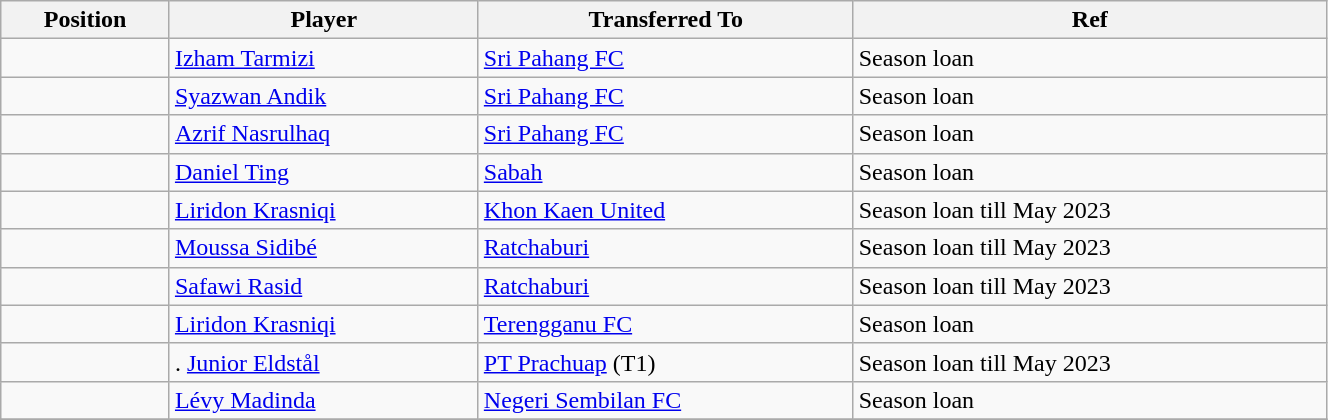<table class="wikitable sortable" style="width:70%; font-size:100%; text-align:left;">
<tr>
<th>Position</th>
<th>Player</th>
<th>Transferred To</th>
<th>Ref</th>
</tr>
<tr>
<td></td>
<td> <a href='#'>Izham Tarmizi</a></td>
<td> <a href='#'>Sri Pahang FC</a></td>
<td>Season loan </td>
</tr>
<tr>
<td></td>
<td> <a href='#'>Syazwan Andik</a></td>
<td> <a href='#'>Sri Pahang FC</a></td>
<td>Season loan </td>
</tr>
<tr>
<td></td>
<td> <a href='#'>Azrif Nasrulhaq</a></td>
<td> <a href='#'>Sri Pahang FC</a></td>
<td>Season loan </td>
</tr>
<tr>
<td></td>
<td> <a href='#'>Daniel Ting</a></td>
<td> <a href='#'>Sabah</a></td>
<td>Season loan</td>
</tr>
<tr>
<td></td>
<td> <a href='#'>Liridon Krasniqi</a></td>
<td> <a href='#'>Khon Kaen United</a></td>
<td>Season loan till May 2023  </td>
</tr>
<tr>
<td></td>
<td> <a href='#'>Moussa Sidibé</a></td>
<td> <a href='#'>Ratchaburi</a></td>
<td>Season loan till May 2023 </td>
</tr>
<tr>
<td></td>
<td> <a href='#'>Safawi Rasid</a></td>
<td> <a href='#'>Ratchaburi</a></td>
<td>Season loan till May 2023 </td>
</tr>
<tr>
<td></td>
<td> <a href='#'>Liridon Krasniqi</a></td>
<td> <a href='#'>Terengganu FC</a></td>
<td>Season loan </td>
</tr>
<tr>
<td></td>
<td>. <a href='#'>Junior Eldstål</a></td>
<td> <a href='#'>PT Prachuap</a> (T1)</td>
<td>Season loan till May 2023</td>
</tr>
<tr>
<td></td>
<td> <a href='#'>Lévy Madinda</a></td>
<td> <a href='#'>Negeri Sembilan FC</a></td>
<td>Season loan</td>
</tr>
<tr>
</tr>
</table>
